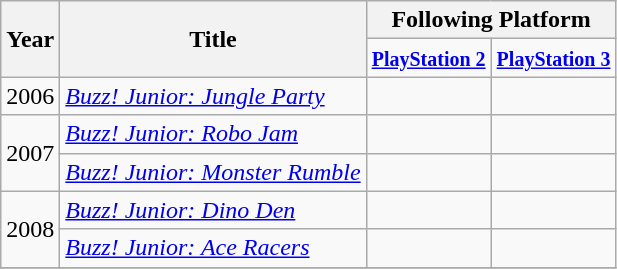<table class="wikitable">
<tr>
<th rowspan="2">Year</th>
<th rowspan="2">Title</th>
<th colspan="4">Following Platform</th>
</tr>
<tr style="text-align:center;">
<td><small><strong><a href='#'>PlayStation 2</a></strong></small></td>
<td><small><strong><a href='#'>PlayStation 3</a></strong></small></td>
</tr>
<tr>
<td>2006</td>
<td><em><a href='#'>Buzz! Junior: Jungle Party</a></em></td>
<td style="text-align:center;"></td>
<td style="text-align:center;"></td>
</tr>
<tr>
<td rowspan="2">2007</td>
<td><em><a href='#'>Buzz! Junior: Robo Jam</a></em></td>
<td style="text-align:center;"></td>
<td style="text-align:center;"></td>
</tr>
<tr>
<td><em><a href='#'>Buzz! Junior: Monster Rumble</a></em></td>
<td style="text-align:center;"></td>
<td style="text-align:center;"></td>
</tr>
<tr>
<td rowspan="2">2008</td>
<td><em><a href='#'>Buzz! Junior: Dino Den</a></em></td>
<td style="text-align:center;"></td>
<td style="text-align:center;"></td>
</tr>
<tr>
<td><em><a href='#'>Buzz! Junior: Ace Racers</a></em></td>
<td style="text-align:center;"></td>
<td></td>
</tr>
<tr>
</tr>
</table>
